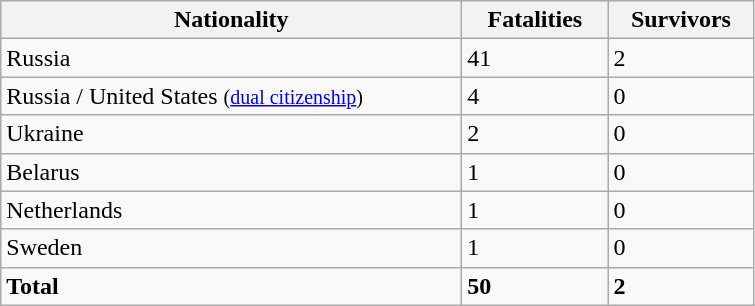<table class="wikitable">
<tr>
<th width="300">Nationality</th>
<th width="90">Fatalities</th>
<th width="90">Survivors</th>
</tr>
<tr ---->
<td>Russia</td>
<td>41</td>
<td>2</td>
</tr>
<tr ---->
<td>Russia / United States <small>(<a href='#'>dual citizenship</a>)</small></td>
<td>4</td>
<td>0</td>
</tr>
<tr ---->
<td>Ukraine</td>
<td>2</td>
<td>0</td>
</tr>
<tr ---->
<td>Belarus</td>
<td>1</td>
<td>0</td>
</tr>
<tr ---->
<td>Netherlands</td>
<td>1</td>
<td>0</td>
</tr>
<tr ---->
<td>Sweden</td>
<td>1</td>
<td>0</td>
</tr>
<tr ---->
<td><strong>Total</strong></td>
<td><strong>50</strong></td>
<td><strong>2</strong></td>
</tr>
</table>
